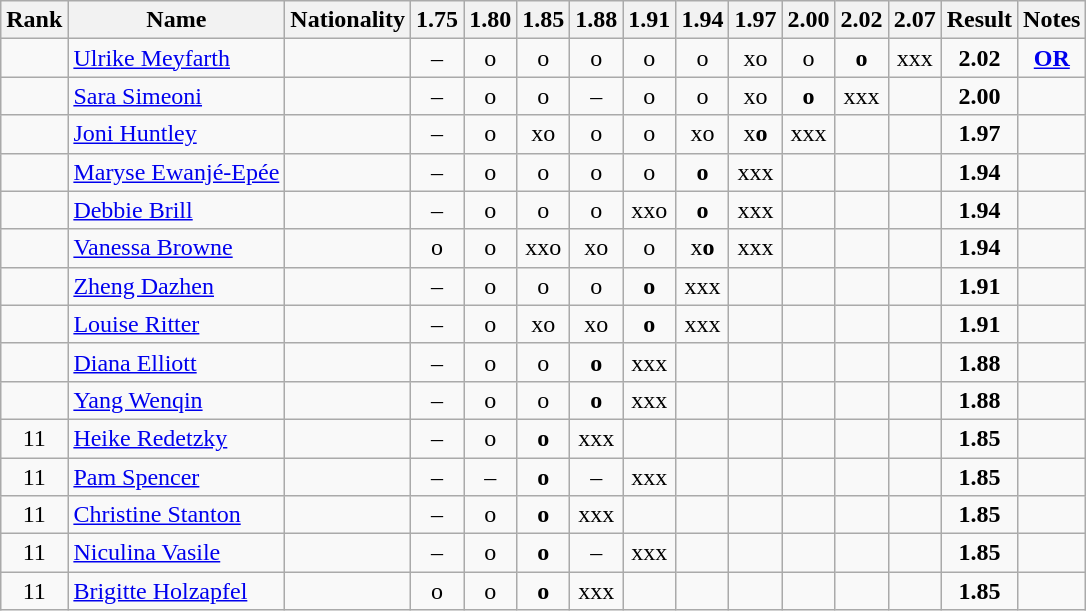<table class="wikitable sortable" style="text-align:center">
<tr>
<th>Rank</th>
<th>Name</th>
<th>Nationality</th>
<th>1.75</th>
<th>1.80</th>
<th>1.85</th>
<th>1.88</th>
<th>1.91</th>
<th>1.94</th>
<th>1.97</th>
<th>2.00</th>
<th>2.02</th>
<th>2.07</th>
<th>Result</th>
<th>Notes</th>
</tr>
<tr>
<td></td>
<td align=left><a href='#'>Ulrike Meyfarth</a></td>
<td align=left></td>
<td>–</td>
<td>o</td>
<td>o</td>
<td>o</td>
<td>o</td>
<td>o</td>
<td>xo</td>
<td>o</td>
<td><strong>o</strong></td>
<td>xxx</td>
<td><strong>2.02</strong></td>
<td><strong><a href='#'>OR</a></strong></td>
</tr>
<tr>
<td></td>
<td align=left><a href='#'>Sara Simeoni</a></td>
<td align=left></td>
<td>–</td>
<td>o</td>
<td>o</td>
<td>–</td>
<td>o</td>
<td>o</td>
<td>xo</td>
<td><strong>o</strong></td>
<td>xxx</td>
<td></td>
<td><strong>2.00</strong></td>
<td></td>
</tr>
<tr>
<td></td>
<td align=left><a href='#'>Joni Huntley</a></td>
<td align=left></td>
<td>–</td>
<td>o</td>
<td>xo</td>
<td>o</td>
<td>o</td>
<td>xo</td>
<td>x<strong>o</strong></td>
<td>xxx</td>
<td></td>
<td></td>
<td><strong>1.97</strong></td>
<td></td>
</tr>
<tr>
<td></td>
<td align=left><a href='#'>Maryse Ewanjé-Epée</a></td>
<td align=left></td>
<td>–</td>
<td>o</td>
<td>o</td>
<td>o</td>
<td>o</td>
<td><strong>o</strong></td>
<td>xxx</td>
<td></td>
<td></td>
<td></td>
<td><strong>1.94</strong></td>
<td></td>
</tr>
<tr>
<td></td>
<td align=left><a href='#'>Debbie Brill</a></td>
<td align=left></td>
<td>–</td>
<td>o</td>
<td>o</td>
<td>o</td>
<td>xxo</td>
<td><strong>o</strong></td>
<td>xxx</td>
<td></td>
<td></td>
<td></td>
<td><strong>1.94</strong></td>
<td></td>
</tr>
<tr>
<td></td>
<td align=left><a href='#'>Vanessa Browne</a></td>
<td align=left></td>
<td>o</td>
<td>o</td>
<td>xxo</td>
<td>xo</td>
<td>o</td>
<td>x<strong>o</strong></td>
<td>xxx</td>
<td></td>
<td></td>
<td></td>
<td><strong>1.94</strong></td>
<td></td>
</tr>
<tr>
<td></td>
<td align=left><a href='#'>Zheng Dazhen</a></td>
<td align=left></td>
<td>–</td>
<td>o</td>
<td>o</td>
<td>o</td>
<td><strong>o</strong></td>
<td>xxx</td>
<td></td>
<td></td>
<td></td>
<td></td>
<td><strong>1.91</strong></td>
<td></td>
</tr>
<tr>
<td></td>
<td align=left><a href='#'>Louise Ritter</a></td>
<td align=left></td>
<td>–</td>
<td>o</td>
<td>xo</td>
<td>xo</td>
<td><strong>o</strong></td>
<td>xxx</td>
<td></td>
<td></td>
<td></td>
<td></td>
<td><strong>1.91</strong></td>
<td></td>
</tr>
<tr>
<td></td>
<td align=left><a href='#'>Diana Elliott</a></td>
<td align=left></td>
<td>–</td>
<td>o</td>
<td>o</td>
<td><strong>o</strong></td>
<td>xxx</td>
<td></td>
<td></td>
<td></td>
<td></td>
<td></td>
<td><strong>1.88</strong></td>
<td></td>
</tr>
<tr>
<td></td>
<td align=left><a href='#'>Yang Wenqin</a></td>
<td align=left></td>
<td>–</td>
<td>o</td>
<td>o</td>
<td><strong>o</strong></td>
<td>xxx</td>
<td></td>
<td></td>
<td></td>
<td></td>
<td></td>
<td><strong>1.88</strong></td>
<td></td>
</tr>
<tr>
<td>11</td>
<td align=left><a href='#'>Heike Redetzky</a></td>
<td align=left></td>
<td>–</td>
<td>o</td>
<td><strong>o</strong></td>
<td>xxx</td>
<td></td>
<td></td>
<td></td>
<td></td>
<td></td>
<td></td>
<td><strong>1.85</strong></td>
<td></td>
</tr>
<tr>
<td>11</td>
<td align=left><a href='#'>Pam Spencer</a></td>
<td align=left></td>
<td>–</td>
<td>–</td>
<td><strong>o</strong></td>
<td>–</td>
<td>xxx</td>
<td></td>
<td></td>
<td></td>
<td></td>
<td></td>
<td><strong>1.85</strong></td>
<td></td>
</tr>
<tr>
<td>11</td>
<td align=left><a href='#'>Christine Stanton</a></td>
<td align=left></td>
<td>–</td>
<td>o</td>
<td><strong>o</strong></td>
<td>xxx</td>
<td></td>
<td></td>
<td></td>
<td></td>
<td></td>
<td></td>
<td><strong>1.85</strong></td>
<td></td>
</tr>
<tr>
<td>11</td>
<td align=left><a href='#'>Niculina Vasile</a></td>
<td align=left></td>
<td>–</td>
<td>o</td>
<td><strong>o</strong></td>
<td>–</td>
<td>xxx</td>
<td></td>
<td></td>
<td></td>
<td></td>
<td></td>
<td><strong>1.85</strong></td>
<td></td>
</tr>
<tr>
<td>11</td>
<td align=left><a href='#'>Brigitte Holzapfel</a></td>
<td align=left></td>
<td>o</td>
<td>o</td>
<td><strong>o</strong></td>
<td>xxx</td>
<td></td>
<td></td>
<td></td>
<td></td>
<td></td>
<td></td>
<td><strong>1.85</strong></td>
<td></td>
</tr>
</table>
